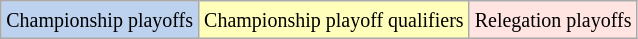<table class="wikitable">
<tr>
<td style="background:#BCD2EE;"><small>Championship playoffs</small></td>
<td style="background:#FFFFBB;"><small>Championship playoff qualifiers</small></td>
<td style="background:#FFE4E1;"><small>Relegation playoffs</small></td>
</tr>
</table>
